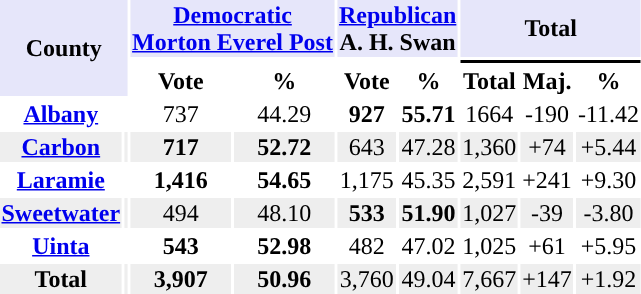<table class="toccolours sortable" style="text-align:center;">
<tr style="background:lavender">
<th rowspan="3" colspan="2">County</th>
<th colspan=2><a href='#'>Democratic</a><br><a href='#'>Morton Everel Post</a></th>
<th colspan=2><a href='#'>Republican</a><br>A. H. Swan</th>
<th colspan=3>Total</th>
</tr>
<tr>
<th colspan=2 style="background-color:"></th>
<th colspan=2 style="background-color:"></th>
<th colspan=3 style="background-color:#000000"></th>
</tr>
<tr>
<th align="center">Vote</th>
<th align="center">%</th>
<th align="center">Vote</th>
<th align="center">%</th>
<th align="center">Total</th>
<th align="center">Maj.</th>
<th align="center">%</th>
</tr>
<tr>
<th><a href='#'>Albany</a></th>
<td style="background-color:"></td>
<td>737</td>
<td>44.29</td>
<td><strong>927</strong></td>
<td><strong>55.71</strong></td>
<td>1664</td>
<td>-190</td>
<td>-11.42</td>
</tr>
<tr style="background:#EEEEEE;">
<th><a href='#'>Carbon</a></th>
<td style="background-color:"></td>
<td><strong>717</strong></td>
<td><strong>52.72</strong></td>
<td>643</td>
<td>47.28</td>
<td>1,360</td>
<td>+74</td>
<td>+5.44</td>
</tr>
<tr>
<th><a href='#'>Laramie</a></th>
<td style="background-color:"></td>
<td><strong>1,416</strong></td>
<td><strong>54.65</strong></td>
<td>1,175</td>
<td>45.35</td>
<td>2,591</td>
<td>+241</td>
<td>+9.30</td>
</tr>
<tr style="background:#EEEEEE;">
<th><a href='#'>Sweetwater</a></th>
<td style="background-color:"></td>
<td>494</td>
<td>48.10</td>
<td><strong>533</strong></td>
<td><strong>51.90</strong></td>
<td>1,027</td>
<td>-39</td>
<td>-3.80</td>
</tr>
<tr>
<th><a href='#'>Uinta</a></th>
<td style="background-color:"></td>
<td><strong>543</strong></td>
<td><strong>52.98</strong></td>
<td>482</td>
<td>47.02</td>
<td>1,025</td>
<td>+61</td>
<td>+5.95</td>
</tr>
<tr style="background:#EEEEEE;">
<th>Total</th>
<td style="background-color:"></td>
<td><strong>3,907</strong></td>
<td><strong>50.96</strong></td>
<td>3,760</td>
<td>49.04</td>
<td>7,667</td>
<td>+147</td>
<td>+1.92</td>
</tr>
</table>
